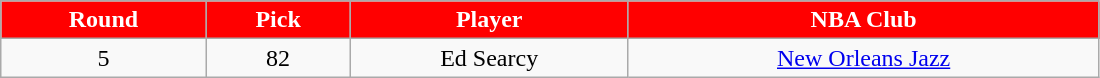<table class="wikitable" style="width:58%;">
<tr style="text-align:center; background:red; color:#FFFFFF;">
<td><strong>Round</strong></td>
<td><strong>Pick</strong></td>
<td><strong>Player</strong></td>
<td><strong>NBA Club</strong></td>
</tr>
<tr style="text-align:center;" bgcolor="">
<td>5</td>
<td>82</td>
<td>Ed Searcy</td>
<td><a href='#'>New Orleans Jazz</a></td>
</tr>
</table>
